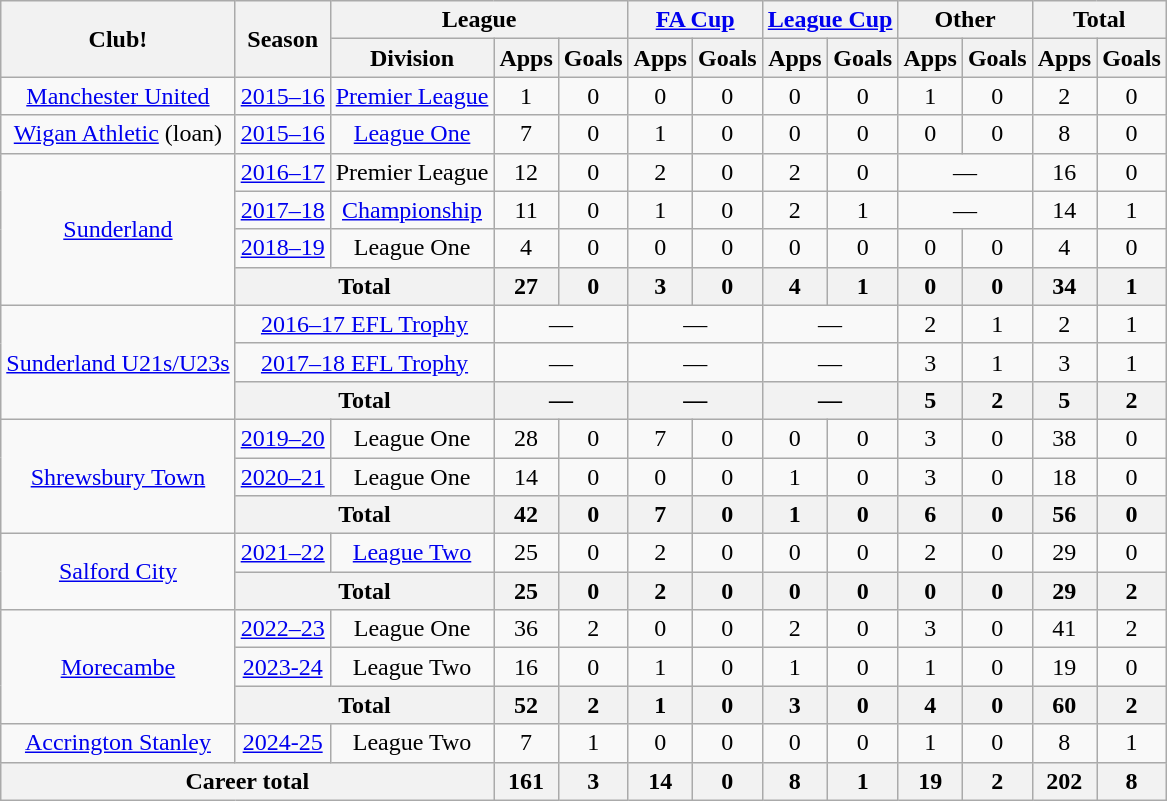<table class="wikitable" style="text-align:center">
<tr>
<th rowspan="2">Club!</th>
<th rowspan="2">Season</th>
<th colspan="3">League</th>
<th colspan="2"><a href='#'>FA Cup</a></th>
<th colspan="2"><a href='#'>League Cup</a></th>
<th colspan="2">Other</th>
<th colspan="2">Total</th>
</tr>
<tr>
<th>Division</th>
<th>Apps</th>
<th>Goals</th>
<th>Apps</th>
<th>Goals</th>
<th>Apps</th>
<th>Goals</th>
<th>Apps</th>
<th>Goals</th>
<th>Apps</th>
<th>Goals</th>
</tr>
<tr>
<td><a href='#'>Manchester United</a></td>
<td><a href='#'>2015–16</a></td>
<td><a href='#'>Premier League</a></td>
<td>1</td>
<td>0</td>
<td>0</td>
<td>0</td>
<td>0</td>
<td>0</td>
<td>1</td>
<td>0</td>
<td>2</td>
<td>0</td>
</tr>
<tr>
<td><a href='#'>Wigan Athletic</a> (loan)</td>
<td><a href='#'>2015–16</a></td>
<td><a href='#'>League One</a></td>
<td>7</td>
<td>0</td>
<td>1</td>
<td>0</td>
<td>0</td>
<td>0</td>
<td>0</td>
<td>0</td>
<td>8</td>
<td>0</td>
</tr>
<tr>
<td rowspan="4"><a href='#'>Sunderland</a></td>
<td><a href='#'>2016–17</a></td>
<td>Premier League</td>
<td>12</td>
<td>0</td>
<td>2</td>
<td>0</td>
<td>2</td>
<td>0</td>
<td colspan="2">—</td>
<td>16</td>
<td>0</td>
</tr>
<tr>
<td><a href='#'>2017–18</a></td>
<td><a href='#'>Championship</a></td>
<td>11</td>
<td>0</td>
<td>1</td>
<td>0</td>
<td>2</td>
<td>1</td>
<td colspan="2">—</td>
<td>14</td>
<td>1</td>
</tr>
<tr>
<td><a href='#'>2018–19</a></td>
<td>League One</td>
<td>4</td>
<td>0</td>
<td>0</td>
<td>0</td>
<td>0</td>
<td>0</td>
<td>0</td>
<td>0</td>
<td>4</td>
<td>0</td>
</tr>
<tr>
<th colspan="2">Total</th>
<th>27</th>
<th>0</th>
<th>3</th>
<th>0</th>
<th>4</th>
<th>1</th>
<th>0</th>
<th>0</th>
<th>34</th>
<th>1</th>
</tr>
<tr>
<td rowspan="3"><a href='#'>Sunderland U21s/U23s</a></td>
<td colspan="2"><a href='#'>2016–17 EFL Trophy</a></td>
<td colspan="2">—</td>
<td colspan="2">—</td>
<td colspan="2">—</td>
<td>2</td>
<td>1</td>
<td>2</td>
<td>1</td>
</tr>
<tr>
<td colspan="2"><a href='#'>2017–18 EFL Trophy</a></td>
<td colspan="2">—</td>
<td colspan="2">—</td>
<td colspan="2">—</td>
<td>3</td>
<td>1</td>
<td>3</td>
<td>1</td>
</tr>
<tr>
<th colspan="2">Total</th>
<th colspan="2">—</th>
<th colspan="2">—</th>
<th colspan="2">—</th>
<th>5</th>
<th>2</th>
<th>5</th>
<th>2</th>
</tr>
<tr>
<td rowspan=3><a href='#'>Shrewsbury Town</a></td>
<td><a href='#'>2019–20</a></td>
<td>League One</td>
<td>28</td>
<td>0</td>
<td>7</td>
<td>0</td>
<td>0</td>
<td>0</td>
<td>3</td>
<td>0</td>
<td>38</td>
<td>0</td>
</tr>
<tr>
<td><a href='#'>2020–21</a></td>
<td>League One</td>
<td>14</td>
<td>0</td>
<td>0</td>
<td>0</td>
<td>1</td>
<td>0</td>
<td>3</td>
<td>0</td>
<td>18</td>
<td>0</td>
</tr>
<tr>
<th colspan=2>Total</th>
<th>42</th>
<th>0</th>
<th>7</th>
<th>0</th>
<th>1</th>
<th>0</th>
<th>6</th>
<th>0</th>
<th>56</th>
<th>0</th>
</tr>
<tr>
<td rowspan=2><a href='#'>Salford City</a></td>
<td><a href='#'>2021–22</a></td>
<td><a href='#'>League Two</a></td>
<td>25</td>
<td>0</td>
<td>2</td>
<td>0</td>
<td>0</td>
<td>0</td>
<td>2</td>
<td>0</td>
<td>29</td>
<td>0</td>
</tr>
<tr>
<th colspan="2">Total</th>
<th>25</th>
<th>0</th>
<th>2</th>
<th>0</th>
<th>0</th>
<th>0</th>
<th>0</th>
<th>0</th>
<th>29</th>
<th>2</th>
</tr>
<tr>
<td rowspan=3><a href='#'>Morecambe</a></td>
<td><a href='#'>2022–23</a></td>
<td>League One</td>
<td>36</td>
<td>2</td>
<td>0</td>
<td>0</td>
<td>2</td>
<td>0</td>
<td>3</td>
<td>0</td>
<td>41</td>
<td>2</td>
</tr>
<tr>
<td><a href='#'>2023-24</a></td>
<td>League Two</td>
<td>16</td>
<td>0</td>
<td>1</td>
<td>0</td>
<td>1</td>
<td>0</td>
<td>1</td>
<td>0</td>
<td>19</td>
<td>0</td>
</tr>
<tr>
<th colspan="2">Total</th>
<th>52</th>
<th>2</th>
<th>1</th>
<th>0</th>
<th>3</th>
<th>0</th>
<th>4</th>
<th>0</th>
<th>60</th>
<th>2</th>
</tr>
<tr>
<td><a href='#'>Accrington Stanley</a></td>
<td><a href='#'>2024-25</a></td>
<td>League Two</td>
<td>7</td>
<td>1</td>
<td>0</td>
<td>0</td>
<td>0</td>
<td>0</td>
<td>1</td>
<td>0</td>
<td>8</td>
<td>1</td>
</tr>
<tr>
<th colspan="3">Career total</th>
<th>161</th>
<th>3</th>
<th>14</th>
<th>0</th>
<th>8</th>
<th>1</th>
<th>19</th>
<th>2</th>
<th>202</th>
<th>8</th>
</tr>
</table>
